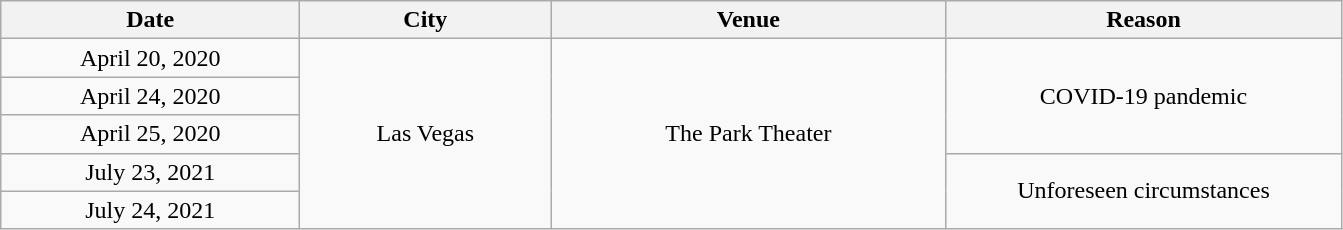<table class="wikitable" style="text-align:center;">
<tr>
<th scope="col" style="width:12em;">Date</th>
<th scope="col" style="width:10em;">City</th>
<th scope="col" style="width:16em;">Venue</th>
<th scope="col" style="width:16em;">Reason</th>
</tr>
<tr>
<td>April 20, 2020</td>
<td rowspan="5">Las Vegas</td>
<td rowspan="5">The Park Theater</td>
<td rowspan="3">COVID-19 pandemic</td>
</tr>
<tr>
<td>April 24, 2020</td>
</tr>
<tr>
<td>April 25, 2020</td>
</tr>
<tr>
<td>July 23, 2021</td>
<td rowspan="2">Unforeseen circumstances</td>
</tr>
<tr>
<td>July 24, 2021</td>
</tr>
</table>
